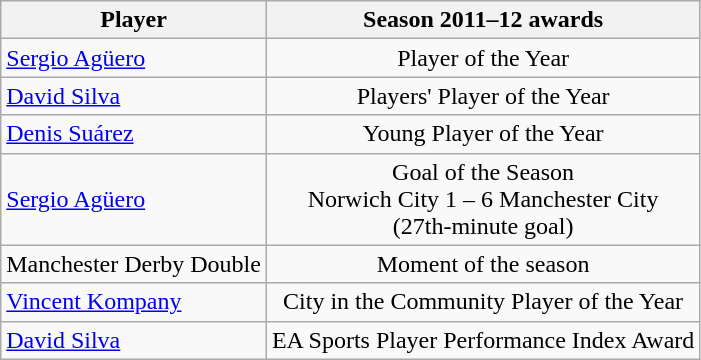<table class="wikitable">
<tr>
<th>Player</th>
<th>Season 2011–12 awards</th>
</tr>
<tr>
<td> <a href='#'>Sergio Agüero</a></td>
<td style="text-align:center;">Player of the Year</td>
</tr>
<tr>
<td> <a href='#'>David Silva</a></td>
<td style="text-align:center;">Players' Player of the Year</td>
</tr>
<tr>
<td> <a href='#'>Denis Suárez</a></td>
<td style="text-align:center;">Young Player of the Year</td>
</tr>
<tr>
<td> <a href='#'>Sergio Agüero</a></td>
<td style="text-align:center;">Goal of the Season<br>Norwich City 1 – 6 Manchester City<br>(27th-minute goal)</td>
</tr>
<tr>
<td>Manchester Derby Double</td>
<td style="text-align:center;">Moment of the season</td>
</tr>
<tr>
<td> <a href='#'>Vincent Kompany</a></td>
<td style="text-align:center;">City in the Community Player of the Year</td>
</tr>
<tr>
<td> <a href='#'>David Silva</a></td>
<td style="text-align:center;">EA Sports Player Performance Index Award</td>
</tr>
</table>
